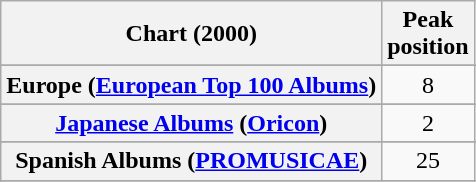<table class="wikitable plainrowheaders sortable" style="text-align:center">
<tr>
<th>Chart (2000)</th>
<th>Peak<br>position</th>
</tr>
<tr>
</tr>
<tr>
</tr>
<tr>
</tr>
<tr>
</tr>
<tr>
<th scope="row">Europe (<a href='#'>European Top 100 Albums</a>)</th>
<td>8</td>
</tr>
<tr>
</tr>
<tr>
</tr>
<tr>
</tr>
<tr>
</tr>
<tr>
</tr>
<tr>
<th scope="row"><a href='#'>Japanese Albums</a> (<a href='#'>Oricon</a>)</th>
<td style="text-align:center;">2</td>
</tr>
<tr>
</tr>
<tr>
</tr>
<tr>
<th scope="row">Spanish Albums (<a href='#'>PROMUSICAE</a>)</th>
<td style="text-align:center;">25</td>
</tr>
<tr>
</tr>
<tr>
</tr>
<tr>
</tr>
<tr>
</tr>
</table>
